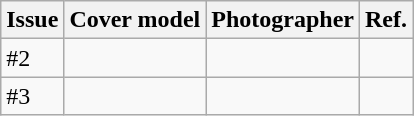<table class="sortable wikitable">
<tr>
<th>Issue</th>
<th>Cover model</th>
<th>Photographer</th>
<th>Ref.</th>
</tr>
<tr>
<td>#2</td>
<td></td>
<td></td>
<td></td>
</tr>
<tr>
<td>#3</td>
<td></td>
<td></td>
<td></td>
</tr>
</table>
